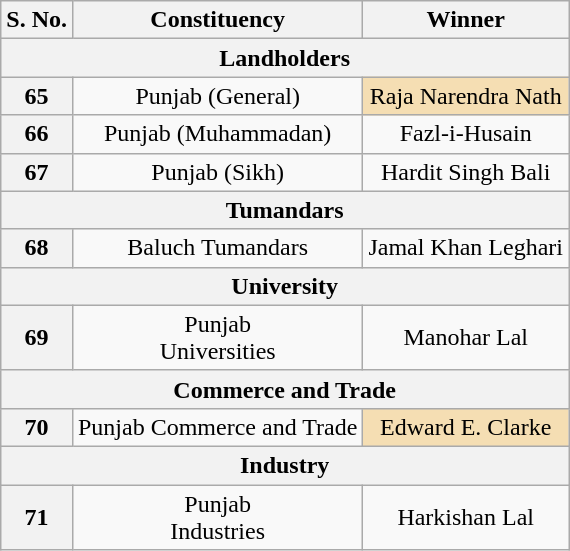<table class="wikitable" style="text-align:center">
<tr>
<th>S. No.</th>
<th>Constituency</th>
<th>Winner</th>
</tr>
<tr>
<th colspan=3>Landholders</th>
</tr>
<tr>
<th>65</th>
<td>Punjab (General)</td>
<td bgcolor=wheat>Raja Narendra Nath</td>
</tr>
<tr>
<th>66</th>
<td>Punjab (Muhammadan)</td>
<td>Fazl-i-Husain</td>
</tr>
<tr>
<th>67</th>
<td>Punjab (Sikh)</td>
<td>Hardit Singh Bali</td>
</tr>
<tr>
<th colspan=3>Tumandars</th>
</tr>
<tr>
<th>68</th>
<td>Baluch Tumandars</td>
<td>Jamal Khan Leghari</td>
</tr>
<tr>
<th colspan=3>University</th>
</tr>
<tr>
<th>69</th>
<td>Punjab <br>Universities</td>
<td>Manohar Lal</td>
</tr>
<tr>
<th colspan=3>Commerce and Trade</th>
</tr>
<tr>
<th>70</th>
<td>Punjab Commerce and Trade</td>
<td bgcolor=wheat>Edward E. Clarke</td>
</tr>
<tr>
<th colspan=3>Industry</th>
</tr>
<tr>
<th>71</th>
<td>Punjab <br>Industries</td>
<td>Harkishan Lal</td>
</tr>
</table>
